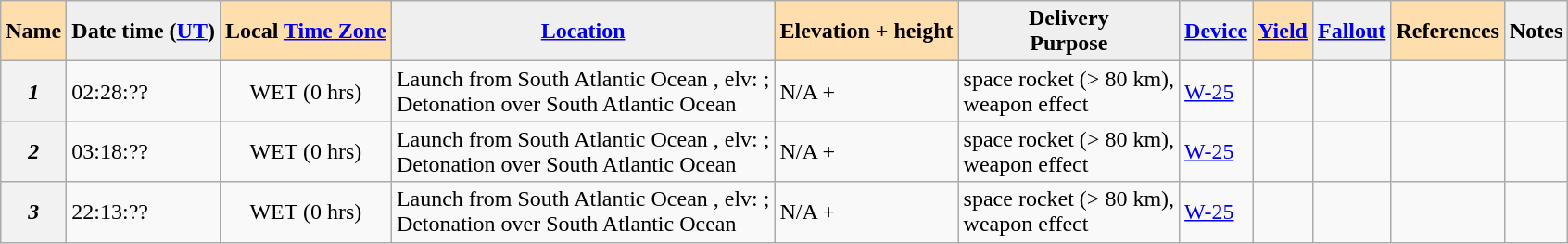<table class="wikitable sortable">
<tr>
<th style="background:#ffdead;">Name </th>
<th style="background:#efefef;">Date time (<a href='#'>UT</a>)</th>
<th style="background:#ffdead;">Local <a href='#'>Time Zone</a></th>
<th style="background:#efefef;"><a href='#'>Location</a></th>
<th style="background:#ffdead;">Elevation + height </th>
<th style="background:#efefef;">Delivery <br>Purpose </th>
<th style="background:#efefef;"><a href='#'>Device</a></th>
<th style="background:#ffdead;"><a href='#'>Yield</a></th>
<th style="background:#efefef;" class="unsortable"><a href='#'>Fallout</a></th>
<th style="background:#ffdead;" class="unsortable">References</th>
<th style="background:#efefef;" class="unsortable">Notes</th>
</tr>
<tr>
<th><em>1</em></th>
<td> 02:28:??</td>
<td style="text-align:center;">WET (0 hrs)<br></td>
<td>Launch from South Atlantic Ocean , elv: ;<br>Detonation over South Atlantic Ocean </td>
<td>N/A + </td>
<td>space rocket (> 80 km),<br>weapon effect</td>
<td><a href='#'>W-25</a></td>
<td style="text-align:center;"></td>
<td></td>
<td></td>
<td></td>
</tr>
<tr>
<th><em>2</em></th>
<td> 03:18:??</td>
<td style="text-align:center;">WET (0 hrs)<br></td>
<td>Launch from South Atlantic Ocean , elv: ;<br>Detonation over South Atlantic Ocean </td>
<td>N/A + </td>
<td>space rocket (> 80 km),<br>weapon effect</td>
<td><a href='#'>W-25</a></td>
<td style="text-align:center;"></td>
<td></td>
<td></td>
<td></td>
</tr>
<tr>
<th><em>3</em></th>
<td> 22:13:??</td>
<td style="text-align:center;">WET (0 hrs)<br></td>
<td>Launch from South Atlantic Ocean , elv: ;<br>Detonation over South Atlantic Ocean </td>
<td>N/A + </td>
<td>space rocket (> 80 km),<br>weapon effect</td>
<td><a href='#'>W-25</a></td>
<td style="text-align:center;"></td>
<td></td>
<td></td>
<td></td>
</tr>
</table>
